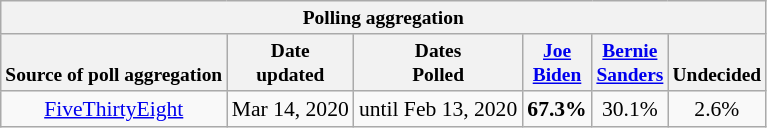<table class="wikitable" style="font-size:90%;text-align:center;">
<tr valign=bottom style="font-size:90%;">
<th colspan="10">Polling aggregation</th>
</tr>
<tr valign=bottom style="font-size:90%;">
<th>Source of poll aggregation</th>
<th>Date<br>updated</th>
<th>Dates<br>Polled</th>
<th><a href='#'>Joe<br>Biden</a></th>
<th><a href='#'>Bernie<br>Sanders</a></th>
<th>Undecided</th>
</tr>
<tr>
<td><a href='#'>FiveThirtyEight</a></td>
<td>Mar 14, 2020</td>
<td>until Feb 13, 2020</td>
<td><strong>67.3%</strong></td>
<td>30.1%</td>
<td>2.6%</td>
</tr>
</table>
